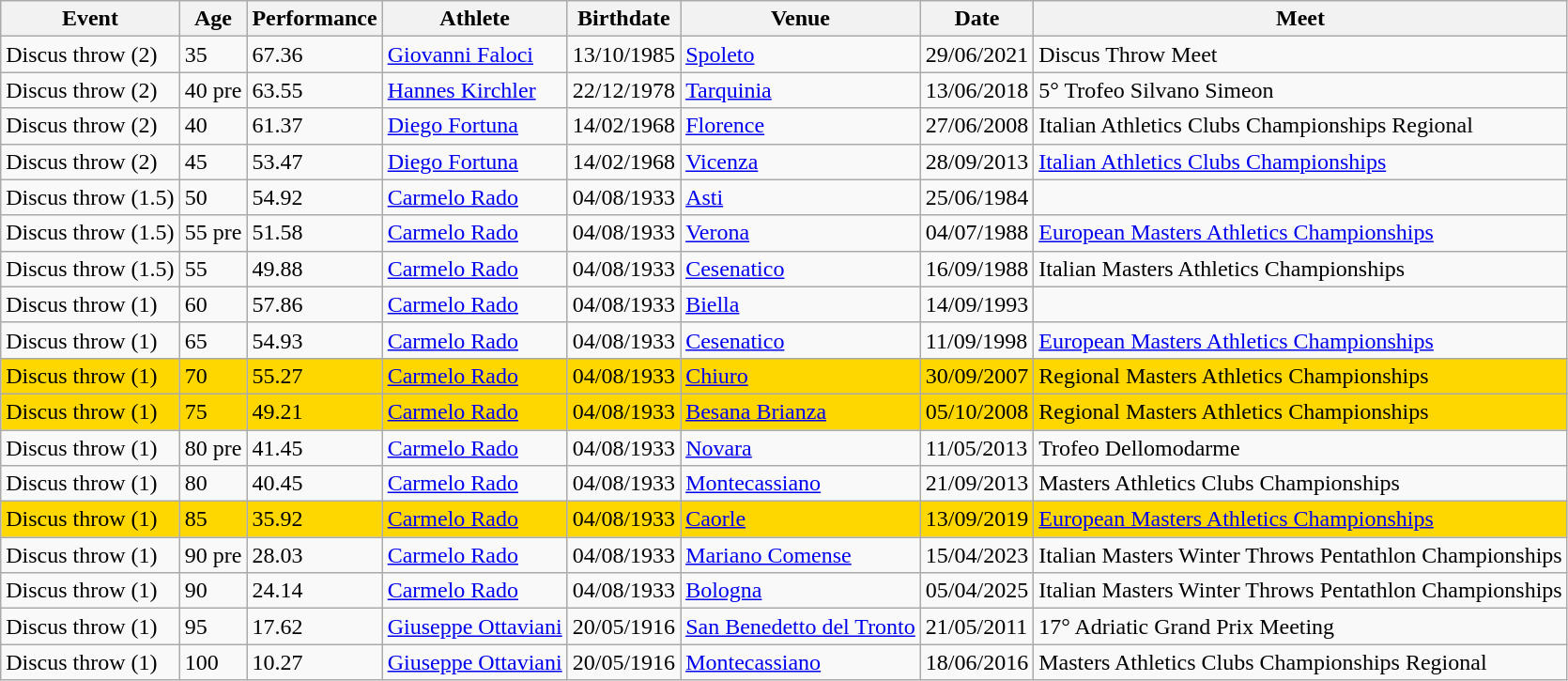<table class="wikitable" width= style="font-size:90%; text-align:center">
<tr>
<th>Event</th>
<th>Age</th>
<th>Performance</th>
<th>Athlete</th>
<th>Birthdate</th>
<th>Venue</th>
<th>Date</th>
<th>Meet</th>
</tr>
<tr>
<td>Discus throw (2)</td>
<td>35</td>
<td>67.36</td>
<td align=left><a href='#'>Giovanni Faloci</a></td>
<td>13/10/1985</td>
<td align=left><a href='#'>Spoleto</a></td>
<td>29/06/2021</td>
<td>Discus Throw Meet</td>
</tr>
<tr>
<td>Discus throw (2)</td>
<td>40 pre</td>
<td>63.55</td>
<td align=left><a href='#'>Hannes Kirchler</a></td>
<td>22/12/1978</td>
<td align=left><a href='#'>Tarquinia</a></td>
<td>13/06/2018</td>
<td>5° Trofeo Silvano Simeon</td>
</tr>
<tr>
<td>Discus throw (2)</td>
<td>40</td>
<td>61.37</td>
<td align=left><a href='#'>Diego Fortuna</a></td>
<td>14/02/1968</td>
<td align=left><a href='#'>Florence</a></td>
<td>27/06/2008</td>
<td>Italian Athletics Clubs Championships Regional</td>
</tr>
<tr>
<td>Discus throw (2)</td>
<td>45</td>
<td>53.47</td>
<td align=left><a href='#'>Diego Fortuna</a></td>
<td>14/02/1968</td>
<td align=left><a href='#'>Vicenza</a></td>
<td>28/09/2013</td>
<td><a href='#'>Italian Athletics Clubs Championships</a></td>
</tr>
<tr>
<td>Discus throw (1.5)</td>
<td>50</td>
<td>54.92</td>
<td align=left><a href='#'>Carmelo Rado</a></td>
<td>04/08/1933</td>
<td align=left><a href='#'>Asti</a></td>
<td>25/06/1984</td>
<td></td>
</tr>
<tr>
<td>Discus throw (1.5)</td>
<td>55 pre</td>
<td>51.58</td>
<td align=left><a href='#'>Carmelo Rado</a></td>
<td>04/08/1933</td>
<td align=left><a href='#'>Verona</a></td>
<td>04/07/1988</td>
<td><a href='#'>European Masters Athletics Championships</a></td>
</tr>
<tr>
<td>Discus throw (1.5)</td>
<td>55</td>
<td>49.88</td>
<td align=left><a href='#'>Carmelo Rado</a></td>
<td>04/08/1933</td>
<td align=left><a href='#'>Cesenatico</a></td>
<td>16/09/1988</td>
<td>Italian Masters Athletics Championships</td>
</tr>
<tr>
<td>Discus throw (1)</td>
<td>60</td>
<td>57.86</td>
<td align=left><a href='#'>Carmelo Rado</a></td>
<td>04/08/1933</td>
<td align=left><a href='#'>Biella</a></td>
<td>14/09/1993</td>
<td></td>
</tr>
<tr>
<td>Discus throw (1)</td>
<td>65</td>
<td>54.93</td>
<td align=left><a href='#'>Carmelo Rado</a></td>
<td>04/08/1933</td>
<td align=left><a href='#'>Cesenatico</a></td>
<td>11/09/1998</td>
<td><a href='#'>European Masters Athletics Championships</a></td>
</tr>
<tr bgcolor=Gold>
<td>Discus throw (1)</td>
<td>70</td>
<td>55.27</td>
<td align=left><a href='#'>Carmelo Rado</a></td>
<td>04/08/1933</td>
<td align=left><a href='#'>Chiuro</a></td>
<td>30/09/2007</td>
<td>Regional Masters Athletics Championships</td>
</tr>
<tr bgcolor=Gold>
<td>Discus throw (1)</td>
<td>75</td>
<td>49.21</td>
<td align=left><a href='#'>Carmelo Rado</a></td>
<td>04/08/1933</td>
<td align=left><a href='#'>Besana Brianza</a></td>
<td>05/10/2008</td>
<td>Regional Masters Athletics Championships</td>
</tr>
<tr>
<td>Discus throw (1)</td>
<td>80 pre</td>
<td>41.45</td>
<td align=left><a href='#'>Carmelo Rado</a></td>
<td>04/08/1933</td>
<td align=left><a href='#'>Novara</a></td>
<td>11/05/2013</td>
<td>Trofeo Dellomodarme</td>
</tr>
<tr>
<td>Discus throw (1)</td>
<td>80</td>
<td>40.45</td>
<td align=left><a href='#'>Carmelo Rado</a></td>
<td>04/08/1933</td>
<td align=left><a href='#'>Montecassiano</a></td>
<td>21/09/2013</td>
<td>Masters Athletics Clubs Championships</td>
</tr>
<tr bgcolor=Gold>
<td>Discus throw (1)</td>
<td>85</td>
<td>35.92</td>
<td align=left><a href='#'>Carmelo Rado</a></td>
<td>04/08/1933</td>
<td align=left><a href='#'>Caorle</a></td>
<td>13/09/2019</td>
<td><a href='#'>European Masters Athletics Championships</a></td>
</tr>
<tr>
<td>Discus throw (1)</td>
<td>90 pre</td>
<td>28.03</td>
<td align=left><a href='#'>Carmelo Rado</a></td>
<td>04/08/1933</td>
<td align=left><a href='#'>Mariano Comense</a></td>
<td>15/04/2023</td>
<td>Italian Masters Winter Throws Pentathlon Championships</td>
</tr>
<tr>
<td>Discus throw (1)</td>
<td>90</td>
<td>24.14</td>
<td align=left><a href='#'>Carmelo Rado</a></td>
<td>04/08/1933</td>
<td align=left><a href='#'>Bologna</a></td>
<td>05/04/2025</td>
<td>Italian Masters Winter Throws Pentathlon Championships</td>
</tr>
<tr>
<td>Discus throw (1)</td>
<td>95</td>
<td>17.62</td>
<td align=left><a href='#'>Giuseppe Ottaviani</a></td>
<td>20/05/1916</td>
<td align=left><a href='#'>San Benedetto del Tronto</a></td>
<td>21/05/2011</td>
<td>17° Adriatic Grand Prix Meeting</td>
</tr>
<tr>
<td>Discus throw (1)</td>
<td>100</td>
<td>10.27</td>
<td align=left><a href='#'>Giuseppe Ottaviani</a></td>
<td>20/05/1916</td>
<td align=left><a href='#'>Montecassiano</a></td>
<td>18/06/2016</td>
<td>Masters Athletics Clubs Championships Regional</td>
</tr>
</table>
